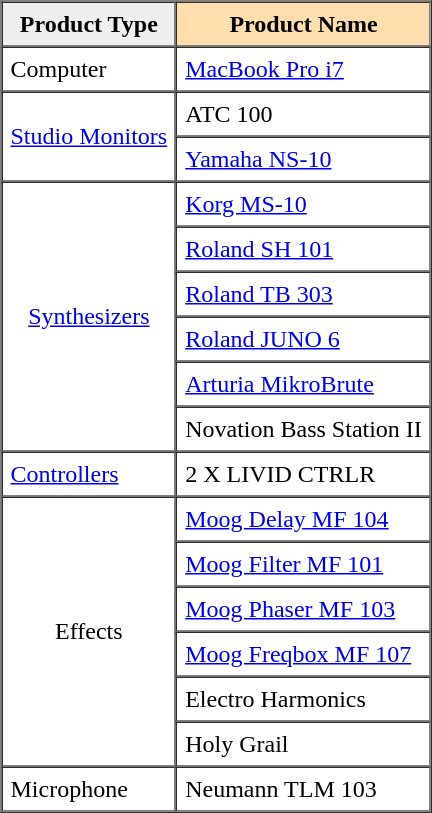<table border="1" cellpadding="5" cellspacing="0">
<tr>
<th style="background: #efefef;">Product Type</th>
<th style="background: #ffdead;">Product Name</th>
</tr>
<tr>
<td rowspan="1">Computer</td>
<td colspan="1"><a href='#'>MacBook Pro i7</a></td>
</tr>
<tr>
<td rowspan="2" colspan="1" style="text-align: center;"><a href='#'>Studio Monitors</a></td>
<td>ATC 100</td>
</tr>
<tr>
<td><a href='#'>Yamaha NS-10</a></td>
</tr>
<tr>
<td rowspan="6" colspan="1"style="text-align: center;"><a href='#'>Synthesizers</a></td>
<td><a href='#'>Korg MS-10</a></td>
</tr>
<tr>
<td><a href='#'>Roland SH 101</a></td>
</tr>
<tr>
<td><a href='#'>Roland TB 303</a></td>
</tr>
<tr>
<td><a href='#'>Roland JUNO 6</a></td>
</tr>
<tr>
<td><a href='#'>Arturia MikroBrute</a></td>
</tr>
<tr>
<td>Novation Bass Station II</td>
</tr>
<tr>
<td><a href='#'>Controllers</a></td>
<td>2 X LIVID CTRLR</td>
</tr>
<tr>
<td rowspan="6" colspan="1"style="text-align: center;">Effects</td>
<td><a href='#'>Moog Delay MF 104</a></td>
</tr>
<tr>
<td><a href='#'>Moog Filter MF 101</a></td>
</tr>
<tr>
<td><a href='#'>Moog Phaser MF 103</a></td>
</tr>
<tr>
<td><a href='#'>Moog Freqbox MF 107</a></td>
</tr>
<tr>
<td>Electro Harmonics</td>
</tr>
<tr>
<td>Holy Grail</td>
</tr>
<tr>
<td rowspan="1">Microphone</td>
<td>Neumann TLM 103</td>
</tr>
</table>
